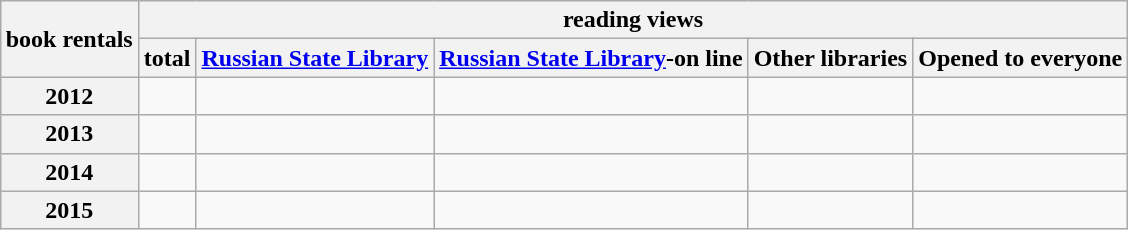<table class=wikitable style="text-align: right; margin: 0 auto;">
<tr>
<th rowspan="2">book rentals</th>
<th colspan=5>reading views</th>
</tr>
<tr>
<th>total</th>
<th><a href='#'>Russian State Library</a></th>
<th><a href='#'>Russian State Library</a>-on line</th>
<th>Other libraries</th>
<th>Opened to everyone</th>
</tr>
<tr class="bright">
<th>2012</th>
<td></td>
<td></td>
<td></td>
<td></td>
<td></td>
</tr>
<tr class="bright">
<th>2013</th>
<td></td>
<td></td>
<td></td>
<td></td>
<td></td>
</tr>
<tr class="bright">
<th>2014</th>
<td></td>
<td></td>
<td></td>
<td></td>
<td></td>
</tr>
<tr class="bright">
<th>2015</th>
<td></td>
<td></td>
<td></td>
<td></td>
<td></td>
</tr>
</table>
